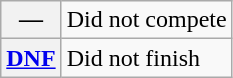<table class="wikitable">
<tr>
<th scope="row">—</th>
<td>Did not compete</td>
</tr>
<tr>
<th scope="row"><a href='#'>DNF</a></th>
<td>Did not finish</td>
</tr>
</table>
